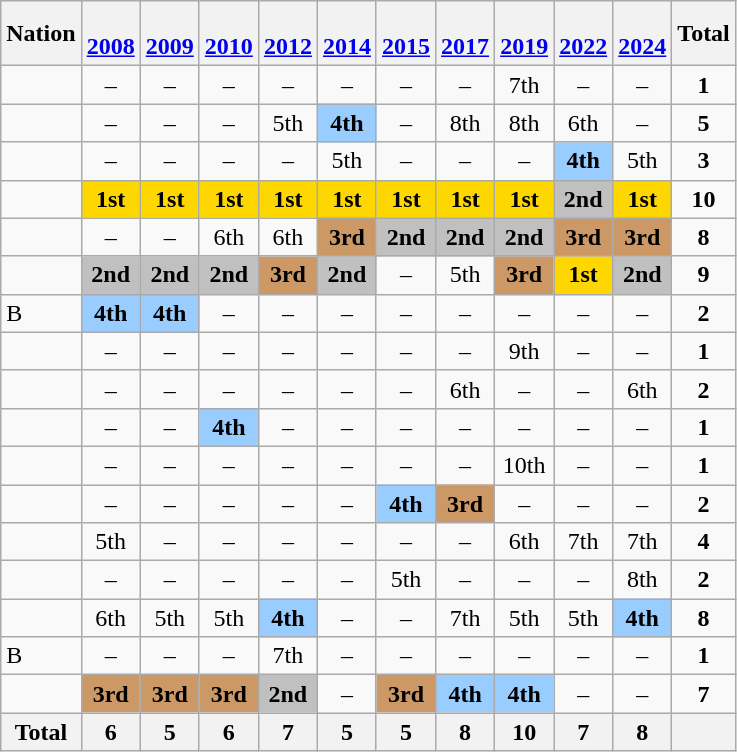<table class="wikitable" style="text-align:center">
<tr>
<th>Nation</th>
<th><br><a href='#'>2008</a></th>
<th><br><a href='#'>2009</a></th>
<th><br><a href='#'>2010</a></th>
<th><br><a href='#'>2012</a></th>
<th><br><a href='#'>2014</a></th>
<th><br><a href='#'>2015</a></th>
<th><br><a href='#'>2017</a></th>
<th><br><a href='#'>2019</a></th>
<th><br><a href='#'>2022</a></th>
<th><br><a href='#'>2024</a></th>
<th>Total</th>
</tr>
<tr>
<td align=left></td>
<td>–</td>
<td>–</td>
<td>–</td>
<td>–</td>
<td>–</td>
<td>–</td>
<td>–</td>
<td>7th</td>
<td>–</td>
<td>–</td>
<td><strong>1</strong></td>
</tr>
<tr>
<td align=left></td>
<td>–</td>
<td>–</td>
<td>–</td>
<td>5th</td>
<td bgcolor=9acdff><strong>4th</strong></td>
<td>–</td>
<td>8th</td>
<td>8th</td>
<td>6th</td>
<td>–</td>
<td><strong>5</strong></td>
</tr>
<tr>
<td align=left></td>
<td>–</td>
<td>–</td>
<td>–</td>
<td>–</td>
<td>5th</td>
<td>–</td>
<td>–</td>
<td>–</td>
<td bgcolor=9acdff><strong>4th</strong></td>
<td>5th</td>
<td><strong>3</strong></td>
</tr>
<tr>
<td align=left></td>
<td bgcolor=gold><strong>1st</strong></td>
<td bgcolor=gold><strong>1st</strong></td>
<td bgcolor=gold><strong>1st</strong></td>
<td bgcolor=gold><strong>1st</strong></td>
<td bgcolor=gold><strong>1st</strong></td>
<td bgcolor=gold><strong>1st</strong></td>
<td bgcolor=gold><strong>1st</strong></td>
<td bgcolor=gold><strong>1st</strong></td>
<td bgcolor=silver><strong>2nd</strong></td>
<td bgcolor=gold><strong>1st</strong></td>
<td><strong>10</strong></td>
</tr>
<tr>
<td align=left></td>
<td>–</td>
<td>–</td>
<td>6th</td>
<td>6th</td>
<td bgcolor=cc9966><strong>3rd</strong></td>
<td bgcolor=silver><strong>2nd</strong></td>
<td bgcolor=silver><strong>2nd</strong></td>
<td bgcolor=silver><strong>2nd</strong></td>
<td bgcolor=cc9966><strong>3rd</strong></td>
<td bgcolor=cc9966><strong>3rd</strong></td>
<td><strong>8</strong></td>
</tr>
<tr>
<td align=left></td>
<td bgcolor=silver><strong>2nd</strong></td>
<td bgcolor=silver><strong>2nd</strong></td>
<td bgcolor=silver><strong>2nd</strong></td>
<td bgcolor=cc9966><strong>3rd</strong></td>
<td bgcolor=silver><strong>2nd</strong></td>
<td>–</td>
<td>5th</td>
<td bgcolor=cc9966><strong>3rd</strong></td>
<td bgcolor=gold><strong>1st</strong></td>
<td bgcolor=silver><strong>2nd</strong></td>
<td><strong>9</strong></td>
</tr>
<tr>
<td align=left> B</td>
<td bgcolor=9acdff><strong>4th</strong></td>
<td bgcolor=9acdff><strong>4th</strong></td>
<td>–</td>
<td>–</td>
<td>–</td>
<td>–</td>
<td>–</td>
<td>–</td>
<td>–</td>
<td>–</td>
<td><strong>2</strong></td>
</tr>
<tr>
<td align=left></td>
<td>–</td>
<td>–</td>
<td>–</td>
<td>–</td>
<td>–</td>
<td>–</td>
<td>–</td>
<td>9th</td>
<td>–</td>
<td>–</td>
<td><strong>1</strong></td>
</tr>
<tr>
<td align=left></td>
<td>–</td>
<td>–</td>
<td>–</td>
<td>–</td>
<td>–</td>
<td>–</td>
<td>6th</td>
<td>–</td>
<td>–</td>
<td>6th</td>
<td><strong>2</strong></td>
</tr>
<tr>
<td align=left></td>
<td>–</td>
<td>–</td>
<td bgcolor=9acdff><strong>4th</strong></td>
<td>–</td>
<td>–</td>
<td>–</td>
<td>–</td>
<td>–</td>
<td>–</td>
<td>–</td>
<td><strong>1</strong></td>
</tr>
<tr>
<td align=left></td>
<td>–</td>
<td>–</td>
<td>–</td>
<td>–</td>
<td>–</td>
<td>–</td>
<td>–</td>
<td>10th</td>
<td>–</td>
<td>–</td>
<td><strong>1</strong></td>
</tr>
<tr>
<td align=left></td>
<td>–</td>
<td>–</td>
<td>–</td>
<td>–</td>
<td>–</td>
<td bgcolor=9acdff><strong>4th</strong></td>
<td bgcolor=cc9966><strong>3rd</strong></td>
<td>–</td>
<td>–</td>
<td>–</td>
<td><strong>2</strong></td>
</tr>
<tr>
<td align=left></td>
<td>5th</td>
<td>–</td>
<td>–</td>
<td>–</td>
<td>–</td>
<td>–</td>
<td>–</td>
<td>6th</td>
<td>7th</td>
<td>7th</td>
<td><strong>4</strong></td>
</tr>
<tr>
<td align=left></td>
<td>–</td>
<td>–</td>
<td>–</td>
<td>–</td>
<td>–</td>
<td>5th</td>
<td>–</td>
<td>–</td>
<td>–</td>
<td>8th</td>
<td><strong>2</strong></td>
</tr>
<tr>
<td align=left></td>
<td>6th</td>
<td>5th</td>
<td>5th</td>
<td bgcolor=9acdff><strong>4th</strong></td>
<td>–</td>
<td>–</td>
<td>7th</td>
<td>5th</td>
<td>5th</td>
<td bgcolor=9acdff><strong>4th</strong></td>
<td><strong>8</strong></td>
</tr>
<tr>
<td align=left> B</td>
<td>–</td>
<td>–</td>
<td>–</td>
<td>7th</td>
<td>–</td>
<td>–</td>
<td>–</td>
<td>–</td>
<td>–</td>
<td>–</td>
<td><strong>1</strong></td>
</tr>
<tr>
<td align=left></td>
<td bgcolor=cc9966><strong>3rd</strong></td>
<td bgcolor=cc9966><strong>3rd</strong></td>
<td bgcolor=cc9966><strong>3rd</strong></td>
<td bgcolor=silver><strong>2nd</strong></td>
<td>–</td>
<td bgcolor=cc9966><strong>3rd</strong></td>
<td bgcolor=9acdff><strong>4th</strong></td>
<td bgcolor=9acdff><strong>4th</strong></td>
<td>–</td>
<td>–</td>
<td><strong>7</strong></td>
</tr>
<tr>
<th>Total</th>
<th>6</th>
<th>5</th>
<th>6</th>
<th>7</th>
<th>5</th>
<th>5</th>
<th>8</th>
<th>10</th>
<th>7</th>
<th>8</th>
<th></th>
</tr>
</table>
